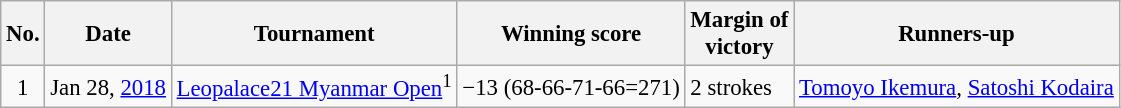<table class="wikitable" style="font-size:95%;">
<tr>
<th>No.</th>
<th>Date</th>
<th>Tournament</th>
<th>Winning score</th>
<th>Margin of<br>victory</th>
<th>Runners-up</th>
</tr>
<tr>
<td align=center>1</td>
<td align=right>Jan 28, <a href='#'>2018</a></td>
<td><a href='#'>Leopalace21 Myanmar Open</a><sup>1</sup></td>
<td>−13 (68-66-71-66=271)</td>
<td>2 strokes</td>
<td> <a href='#'>Tomoyo Ikemura</a>,  <a href='#'>Satoshi Kodaira</a></td>
</tr>
</table>
